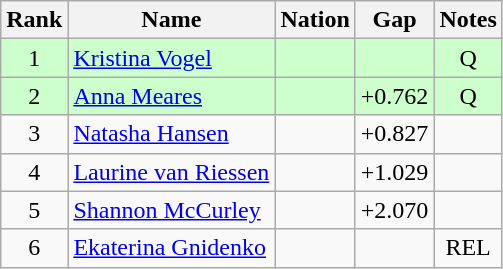<table class="wikitable sortable" style="text-align:center">
<tr>
<th>Rank</th>
<th>Name</th>
<th>Nation</th>
<th>Gap</th>
<th>Notes</th>
</tr>
<tr bgcolor=ccffcc>
<td>1</td>
<td align=left><a href='#'>Kristina Vogel</a></td>
<td align=left></td>
<td></td>
<td>Q</td>
</tr>
<tr bgcolor=ccffcc>
<td>2</td>
<td align=left><a href='#'>Anna Meares</a></td>
<td align=left></td>
<td>+0.762</td>
<td>Q</td>
</tr>
<tr>
<td>3</td>
<td align=left><a href='#'>Natasha Hansen</a></td>
<td align=left></td>
<td>+0.827</td>
<td></td>
</tr>
<tr>
<td>4</td>
<td align=left><a href='#'>Laurine van Riessen</a></td>
<td align=left></td>
<td>+1.029</td>
<td></td>
</tr>
<tr>
<td>5</td>
<td align=left><a href='#'>Shannon McCurley</a></td>
<td align=left></td>
<td>+2.070</td>
<td></td>
</tr>
<tr>
<td>6</td>
<td align=left><a href='#'>Ekaterina Gnidenko</a></td>
<td align=left></td>
<td></td>
<td>REL</td>
</tr>
</table>
